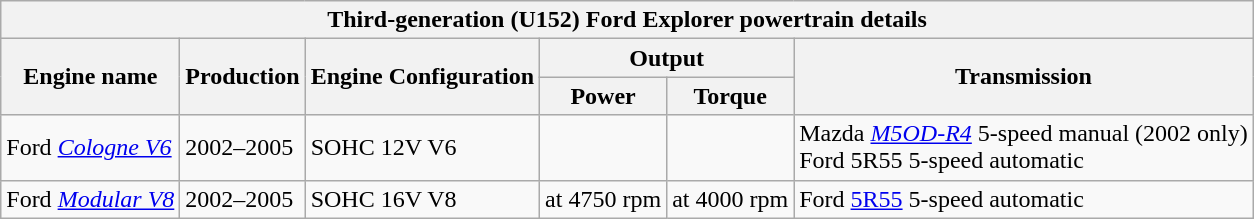<table class="wikitable">
<tr>
<th colspan="6">Third-generation (U152) Ford Explorer powertrain details</th>
</tr>
<tr>
<th rowspan="2">Engine name</th>
<th rowspan="2">Production</th>
<th rowspan="2">Engine Configuration</th>
<th colspan="2">Output</th>
<th rowspan="2">Transmission</th>
</tr>
<tr>
<th>Power</th>
<th>Torque</th>
</tr>
<tr>
<td>Ford <em><a href='#'>Cologne V6</a></em></td>
<td>2002–2005</td>
<td> SOHC 12V V6</td>
<td></td>
<td></td>
<td>Mazda <a href='#'><em>M5OD-R4</em></a> 5-speed manual (2002 only)<br>Ford 5R55 5-speed automatic</td>
</tr>
<tr>
<td>Ford <a href='#'><em>Modular V8</em></a></td>
<td>2002–2005</td>
<td> SOHC 16V V8</td>
<td> at 4750 rpm</td>
<td> at 4000 rpm</td>
<td>Ford <a href='#'>5R55</a> 5-speed automatic</td>
</tr>
</table>
